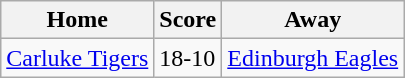<table class="wikitable">
<tr>
<th>Home</th>
<th>Score</th>
<th>Away</th>
</tr>
<tr>
<td><a href='#'>Carluke Tigers</a></td>
<td>18-10</td>
<td><a href='#'>Edinburgh Eagles</a></td>
</tr>
</table>
